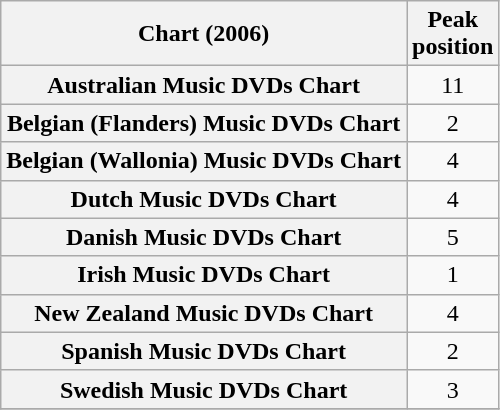<table class="wikitable plainrowheaders sortable" style="text-align:center;">
<tr>
<th scope="col">Chart (2006)</th>
<th scope="col">Peak<br>position</th>
</tr>
<tr>
<th scope="row">Australian Music DVDs Chart</th>
<td>11</td>
</tr>
<tr>
<th scope="row">Belgian (Flanders) Music DVDs Chart</th>
<td>2</td>
</tr>
<tr>
<th scope="row">Belgian (Wallonia) Music DVDs Chart</th>
<td>4</td>
</tr>
<tr>
<th scope="row">Dutch Music DVDs Chart</th>
<td>4</td>
</tr>
<tr>
<th scope="row">Danish Music DVDs Chart</th>
<td>5</td>
</tr>
<tr>
<th scope="row">Irish Music DVDs Chart</th>
<td>1</td>
</tr>
<tr>
<th scope="row">New Zealand Music DVDs Chart</th>
<td>4</td>
</tr>
<tr>
<th scope="row">Spanish Music DVDs Chart</th>
<td>2</td>
</tr>
<tr>
<th scope="row">Swedish Music DVDs Chart</th>
<td>3</td>
</tr>
<tr>
</tr>
</table>
